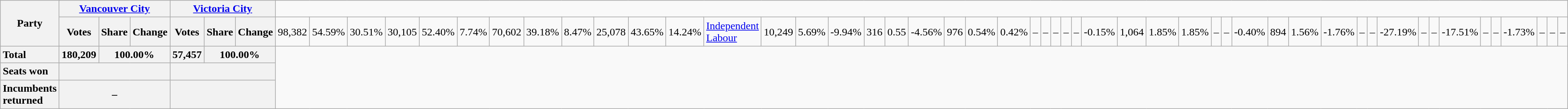<table class="wikitable" style="text-align:right;">
<tr>
<th rowspan="2" colspan="2">Party</th>
<th colspan="3"><a href='#'>Vancouver City</a></th>
<th colspan="3"><a href='#'>Victoria City</a></th>
</tr>
<tr>
<th>Votes</th>
<th>Share</th>
<th>Change</th>
<th>Votes</th>
<th>Share</th>
<th>Change<br></th>
<td>98,382</td>
<td>54.59%</td>
<td>30.51%</td>
<td>30,105</td>
<td>52.40%</td>
<td>7.74%<br></td>
<td>70,602</td>
<td>39.18%</td>
<td>8.47%</td>
<td>25,078</td>
<td>43.65%</td>
<td>14.24%<br></td>
<td style="text-align:left"><a href='#'>Independent Labour</a></td>
<td>10,249</td>
<td>5.69%</td>
<td>-9.94%</td>
<td>316</td>
<td>0.55</td>
<td>-4.56%<br></td>
<td>976</td>
<td>0.54%</td>
<td>0.42%</td>
<td>–</td>
<td>–</td>
<td>–<br></td>
<td>–</td>
<td>–</td>
<td>-0.15%</td>
<td>1,064</td>
<td>1.85%</td>
<td>1.85%<br></td>
<td>–</td>
<td>–</td>
<td>-0.40%</td>
<td>894</td>
<td>1.56%</td>
<td>-1.76%<br></td>
<td>–</td>
<td>–</td>
<td>-27.19%</td>
<td>–</td>
<td>–</td>
<td>-17.51%<br></td>
<td>–</td>
<td>–</td>
<td>-1.73%</td>
<td>–</td>
<td>–</td>
<td>–</td>
</tr>
<tr>
<th style="text-align:left;" colspan="2">Total</th>
<th>180,209</th>
<th colspan="2">100.00%</th>
<th>57,457</th>
<th colspan="2">100.00%</th>
</tr>
<tr>
<th style="text-align:left;" colspan="2">Seats won</th>
<th colspan="3"></th>
<th colspan="3"></th>
</tr>
<tr>
<th style="text-align:left;" colspan="2">Incumbents returned</th>
<th colspan="3">–</th>
<th colspan="3"></th>
</tr>
</table>
